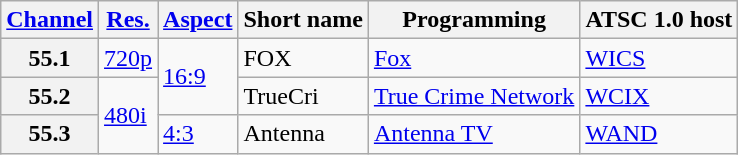<table class="wikitable">
<tr>
<th scope = "col"><a href='#'>Channel</a></th>
<th scope = "col"><a href='#'>Res.</a></th>
<th scope = "col"><a href='#'>Aspect</a></th>
<th scope = "col">Short name</th>
<th scope = "col">Programming</th>
<th scope = "col">ATSC 1.0 host</th>
</tr>
<tr>
<th scope = "row">55.1</th>
<td><a href='#'>720p</a></td>
<td rowspan=2><a href='#'>16:9</a></td>
<td>FOX</td>
<td><a href='#'>Fox</a></td>
<td><a href='#'>WICS</a></td>
</tr>
<tr>
<th scope = "row">55.2</th>
<td rowspan=2><a href='#'>480i</a></td>
<td>TrueCri</td>
<td><a href='#'>True Crime Network</a></td>
<td><a href='#'>WCIX</a></td>
</tr>
<tr>
<th scope = "row">55.3</th>
<td><a href='#'>4:3</a></td>
<td>Antenna</td>
<td><a href='#'>Antenna TV</a></td>
<td><a href='#'>WAND</a></td>
</tr>
</table>
